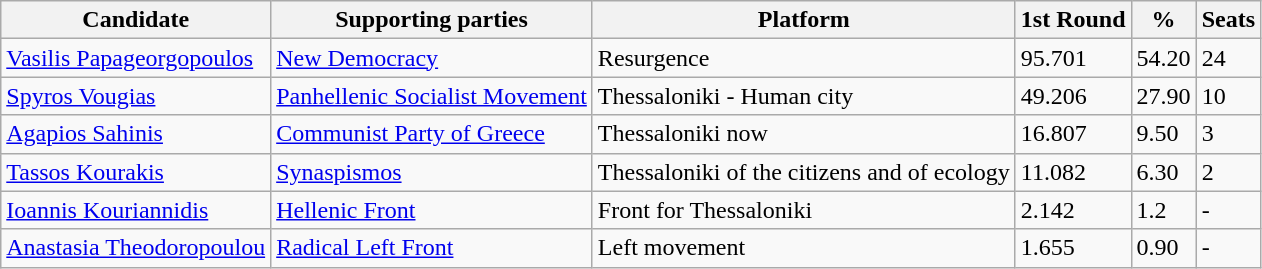<table class="wikitable">
<tr>
<th>Candidate</th>
<th>Supporting parties</th>
<th>Platform</th>
<th>1st Round</th>
<th>%</th>
<th>Seats</th>
</tr>
<tr>
<td><a href='#'>Vasilis Papageorgopoulos</a></td>
<td><a href='#'>New Democracy</a></td>
<td>Resurgence</td>
<td>95.701</td>
<td>54.20</td>
<td>24</td>
</tr>
<tr>
<td><a href='#'>Spyros Vougias</a></td>
<td><a href='#'>Panhellenic Socialist Movement</a></td>
<td>Thessaloniki - Human city</td>
<td>49.206</td>
<td>27.90</td>
<td>10</td>
</tr>
<tr>
<td><a href='#'>Agapios Sahinis</a></td>
<td><a href='#'>Communist Party of Greece</a></td>
<td>Thessaloniki now</td>
<td>16.807</td>
<td>9.50</td>
<td>3</td>
</tr>
<tr>
<td><a href='#'>Tassos Kourakis</a></td>
<td><a href='#'>Synaspismos</a></td>
<td>Thessaloniki of the citizens and of ecology</td>
<td>11.082</td>
<td>6.30</td>
<td>2</td>
</tr>
<tr>
<td><a href='#'>Ioannis Kouriannidis</a></td>
<td><a href='#'>Hellenic Front</a></td>
<td>Front for Thessaloniki</td>
<td>2.142</td>
<td>1.2</td>
<td>-</td>
</tr>
<tr>
<td><a href='#'>Anastasia Theodoropoulou</a></td>
<td><a href='#'>Radical Left Front</a></td>
<td>Left movement</td>
<td>1.655</td>
<td>0.90</td>
<td>-</td>
</tr>
</table>
